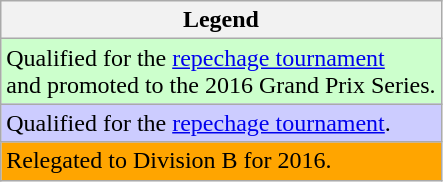<table class="wikitable">
<tr>
<th>Legend</th>
</tr>
<tr bgcolor=ccffcc>
<td>Qualified for the <a href='#'>repechage tournament</a><br>and promoted to the 2016 Grand Prix Series.</td>
</tr>
<tr bgcolor=ccccff>
<td>Qualified for the <a href='#'>repechage tournament</a>.</td>
</tr>
<tr bgcolor=FFA500>
<td>Relegated to Division B for 2016.</td>
</tr>
</table>
